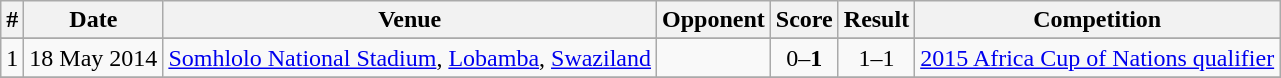<table class="wikitable" border="1">
<tr>
<th>#</th>
<th>Date</th>
<th>Venue</th>
<th>Opponent</th>
<th>Score</th>
<th>Result</th>
<th>Competition</th>
</tr>
<tr>
</tr>
<tr>
<td>1</td>
<td>18 May 2014</td>
<td><a href='#'>Somhlolo National Stadium</a>, <a href='#'>Lobamba</a>, <a href='#'>Swaziland</a></td>
<td></td>
<td align=center>0–<strong>1</strong></td>
<td align=center>1–1</td>
<td><a href='#'>2015 Africa Cup of Nations qualifier</a></td>
</tr>
<tr>
</tr>
</table>
